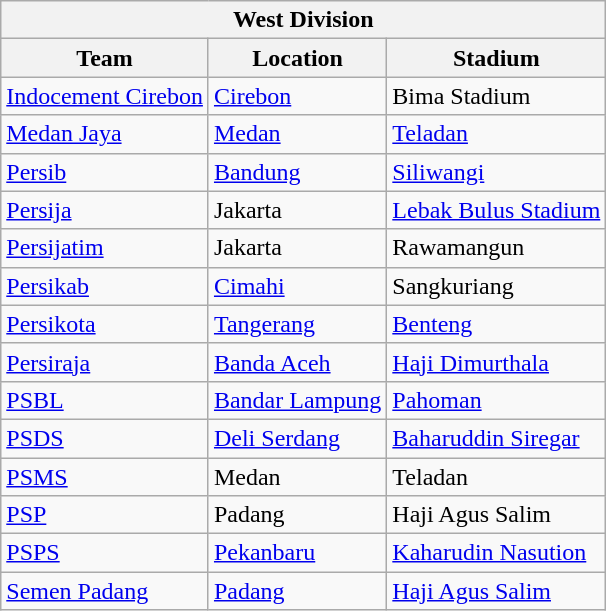<table class="wikitable" style="text-align: left;">
<tr>
<th colspan="3">West Division</th>
</tr>
<tr>
<th>Team</th>
<th>Location</th>
<th>Stadium</th>
</tr>
<tr>
<td><a href='#'>Indocement Cirebon</a></td>
<td><a href='#'>Cirebon</a></td>
<td>Bima Stadium</td>
</tr>
<tr>
<td><a href='#'>Medan Jaya</a></td>
<td><a href='#'>Medan</a></td>
<td><a href='#'>Teladan</a></td>
</tr>
<tr>
<td><a href='#'>Persib</a></td>
<td><a href='#'>Bandung</a></td>
<td><a href='#'>Siliwangi</a></td>
</tr>
<tr>
<td><a href='#'>Persija</a></td>
<td>Jakarta </td>
<td><a href='#'>Lebak Bulus Stadium</a></td>
</tr>
<tr>
<td><a href='#'>Persijatim</a></td>
<td>Jakarta </td>
<td>Rawamangun</td>
</tr>
<tr>
<td><a href='#'>Persikab</a></td>
<td><a href='#'>Cimahi</a></td>
<td>Sangkuriang</td>
</tr>
<tr>
<td><a href='#'>Persikota</a></td>
<td><a href='#'>Tangerang</a></td>
<td><a href='#'>Benteng</a></td>
</tr>
<tr>
<td><a href='#'>Persiraja</a></td>
<td><a href='#'>Banda Aceh</a></td>
<td><a href='#'>Haji Dimurthala</a></td>
</tr>
<tr>
<td><a href='#'>PSBL</a></td>
<td><a href='#'>Bandar Lampung</a></td>
<td><a href='#'>Pahoman</a></td>
</tr>
<tr>
<td><a href='#'>PSDS</a></td>
<td><a href='#'>Deli Serdang</a></td>
<td><a href='#'>Baharuddin Siregar</a></td>
</tr>
<tr>
<td><a href='#'>PSMS</a></td>
<td>Medan</td>
<td>Teladan</td>
</tr>
<tr>
<td><a href='#'>PSP</a></td>
<td>Padang</td>
<td>Haji Agus Salim</td>
</tr>
<tr>
<td><a href='#'>PSPS</a></td>
<td><a href='#'>Pekanbaru</a></td>
<td><a href='#'>Kaharudin Nasution</a></td>
</tr>
<tr>
<td><a href='#'>Semen Padang</a></td>
<td><a href='#'>Padang</a></td>
<td><a href='#'>Haji Agus Salim</a></td>
</tr>
</table>
